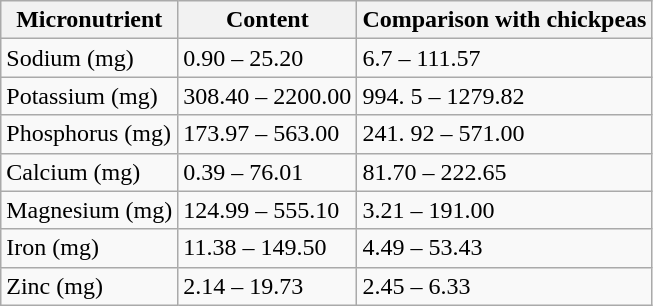<table class="wikitable">
<tr>
<th>Micronutrient</th>
<th>Content</th>
<th>Comparison with chickpeas</th>
</tr>
<tr>
<td>Sodium (mg)</td>
<td>0.90 – 25.20</td>
<td>6.7 – 111.57</td>
</tr>
<tr>
<td>Potassium (mg)</td>
<td>308.40 – 2200.00</td>
<td>994. 5 – 1279.82</td>
</tr>
<tr>
<td>Phosphorus (mg)</td>
<td>173.97 – 563.00</td>
<td>241. 92 – 571.00</td>
</tr>
<tr>
<td>Calcium (mg)</td>
<td>0.39 – 76.01</td>
<td>81.70 – 222.65</td>
</tr>
<tr>
<td>Magnesium (mg)</td>
<td>124.99 – 555.10</td>
<td>3.21 – 191.00</td>
</tr>
<tr>
<td>Iron (mg)</td>
<td>11.38 – 149.50</td>
<td>4.49 – 53.43</td>
</tr>
<tr>
<td>Zinc (mg)</td>
<td>2.14 – 19.73</td>
<td>2.45 – 6.33</td>
</tr>
</table>
